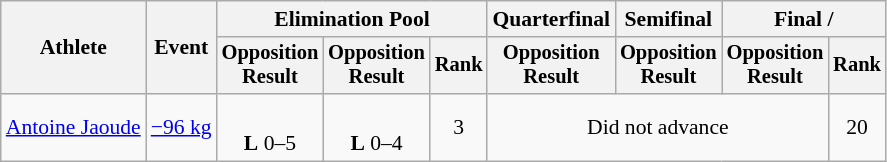<table class="wikitable" style="font-size:90%">
<tr>
<th rowspan="2">Athlete</th>
<th rowspan="2">Event</th>
<th colspan=3>Elimination Pool</th>
<th>Quarterfinal</th>
<th>Semifinal</th>
<th colspan=2>Final / </th>
</tr>
<tr style="font-size: 95%">
<th>Opposition<br>Result</th>
<th>Opposition<br>Result</th>
<th>Rank</th>
<th>Opposition<br>Result</th>
<th>Opposition<br>Result</th>
<th>Opposition<br>Result</th>
<th>Rank</th>
</tr>
<tr align=center>
<td align=left><a href='#'>Antoine Jaoude</a></td>
<td align=left><a href='#'>−96 kg</a></td>
<td><br><strong>L</strong> 0–5 <sup></sup></td>
<td><br><strong>L</strong> 0–4 <sup></sup></td>
<td>3</td>
<td colspan=3>Did not advance</td>
<td>20</td>
</tr>
</table>
